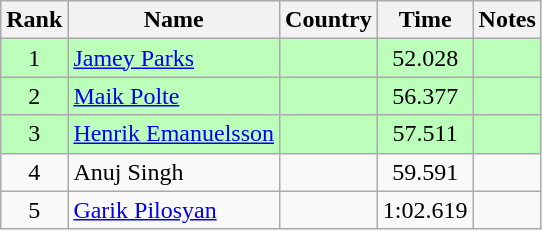<table class="wikitable" style="text-align:center">
<tr>
<th>Rank</th>
<th>Name</th>
<th>Country</th>
<th>Time</th>
<th>Notes</th>
</tr>
<tr bgcolor=bbffbb>
<td>1</td>
<td align="left"><a href='#'>Jamey Parks</a></td>
<td align="left"></td>
<td>52.028</td>
<td></td>
</tr>
<tr bgcolor=bbffbb>
<td>2</td>
<td align="left"><a href='#'>Maik Polte</a></td>
<td align="left"></td>
<td>56.377</td>
<td></td>
</tr>
<tr bgcolor=bbffbb>
<td>3</td>
<td align="left"><a href='#'>Henrik Emanuelsson</a></td>
<td align="left"></td>
<td>57.511</td>
<td></td>
</tr>
<tr>
<td>4</td>
<td align="left">Anuj Singh</td>
<td align="left"></td>
<td>59.591</td>
<td></td>
</tr>
<tr>
<td>5</td>
<td align="left"><a href='#'>Garik Pilosyan</a></td>
<td align="left"></td>
<td>1:02.619</td>
<td></td>
</tr>
</table>
